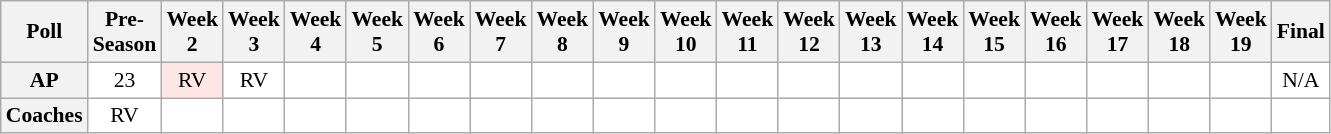<table class="wikitable" style="white-space:nowrap;font-size:90%">
<tr>
<th>Poll</th>
<th>Pre-<br>Season</th>
<th>Week<br>2</th>
<th>Week<br>3</th>
<th>Week<br>4</th>
<th>Week<br>5</th>
<th>Week<br>6</th>
<th>Week<br>7</th>
<th>Week<br>8</th>
<th>Week<br>9</th>
<th>Week<br>10</th>
<th>Week<br>11</th>
<th>Week<br>12</th>
<th>Week<br>13</th>
<th>Week<br>14</th>
<th>Week<br>15</th>
<th>Week<br>16</th>
<th>Week<br>17</th>
<th>Week<br>18</th>
<th>Week<br>19</th>
<th>Final</th>
</tr>
<tr style="text-align:center;">
<th>AP</th>
<td style="background:#FFF;">23</td>
<td style="background:#FFE6E6;">RV</td>
<td style="background:#FFF;">RV</td>
<td style="background:#FFF;"></td>
<td style="background:#FFF;"></td>
<td style="background:#FFF;"></td>
<td style="background:#FFF;"></td>
<td style="background:#FFF;"></td>
<td style="background:#FFF;"></td>
<td style="background:#FFF;"></td>
<td style="background:#FFF;"></td>
<td style="background:#FFF;"></td>
<td style="background:#FFF;"></td>
<td style="background:#FFF;"></td>
<td style="background:#FFF;"></td>
<td style="background:#FFF;"></td>
<td style="background:#FFF;"></td>
<td style="background:#FFF;"></td>
<td style="background:#FFF;"></td>
<td style="background:#FFF;">N/A</td>
</tr>
<tr style="text-align:center;">
<th>Coaches</th>
<td style="background:#FFF;">RV</td>
<td style="background:#FFF;"></td>
<td style="background:#FFF;"></td>
<td style="background:#FFF;"></td>
<td style="background:#FFF;"></td>
<td style="background:#FFF;"></td>
<td style="background:#FFF;"></td>
<td style="background:#FFF;"></td>
<td style="background:#FFF;"></td>
<td style="background:#FFF;"></td>
<td style="background:#FFF;"></td>
<td style="background:#FFF;"></td>
<td style="background:#FFF;"></td>
<td style="background:#FFF;"></td>
<td style="background:#FFF;"></td>
<td style="background:#FFF;"></td>
<td style="background:#FFF;"></td>
<td style="background:#FFF;"></td>
<td style="background:#FFF;"></td>
<td style="background:#FFF;"></td>
</tr>
</table>
